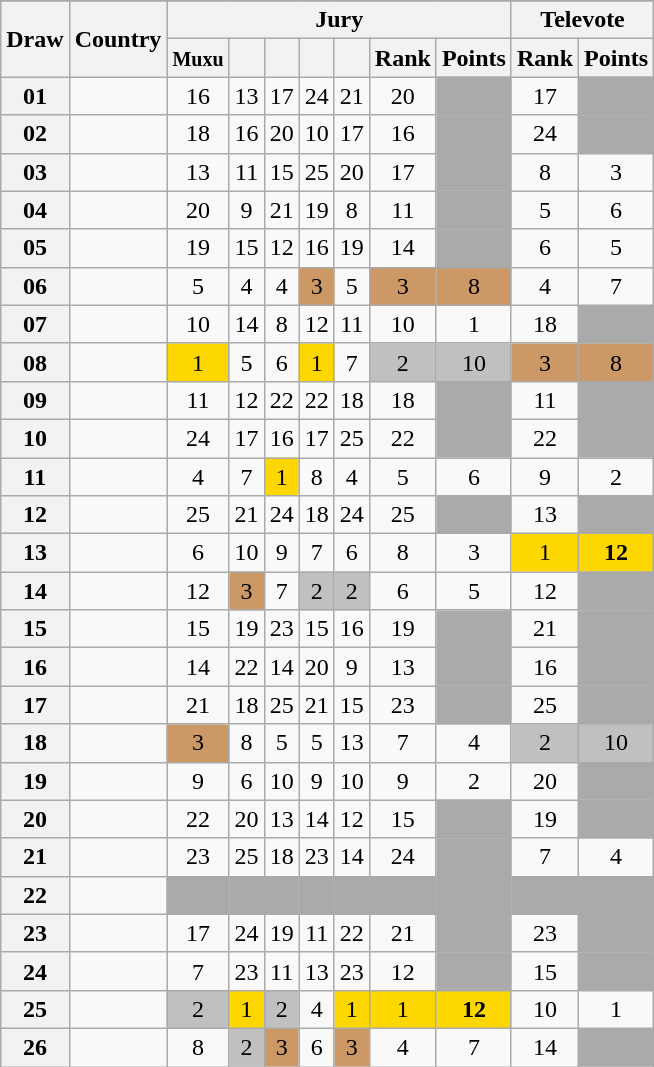<table class="sortable wikitable collapsible plainrowheaders" style="text-align:center;">
<tr>
</tr>
<tr>
<th scope="col" rowspan="2">Draw</th>
<th scope="col" rowspan="2">Country</th>
<th scope="col" colspan="7">Jury</th>
<th scope="col" colspan="2">Televote</th>
</tr>
<tr>
<th scope="col"><small>Muxu</small></th>
<th scope="col"><small></small></th>
<th scope="col"><small></small></th>
<th scope="col"><small></small></th>
<th scope="col"><small></small></th>
<th scope="col">Rank</th>
<th scope="col">Points</th>
<th scope="col">Rank</th>
<th scope="col">Points</th>
</tr>
<tr>
<th scope="row" style="text-align:center;">01</th>
<td style="text-align:left;"></td>
<td>16</td>
<td>13</td>
<td>17</td>
<td>24</td>
<td>21</td>
<td>20</td>
<td style="background:#AAAAAA;"></td>
<td>17</td>
<td style="background:#AAAAAA;"></td>
</tr>
<tr>
<th scope="row" style="text-align:center;">02</th>
<td style="text-align:left;"></td>
<td>18</td>
<td>16</td>
<td>20</td>
<td>10</td>
<td>17</td>
<td>16</td>
<td style="background:#AAAAAA;"></td>
<td>24</td>
<td style="background:#AAAAAA;"></td>
</tr>
<tr>
<th scope="row" style="text-align:center;">03</th>
<td style="text-align:left;"></td>
<td>13</td>
<td>11</td>
<td>15</td>
<td>25</td>
<td>20</td>
<td>17</td>
<td style="background:#AAAAAA;"></td>
<td>8</td>
<td>3</td>
</tr>
<tr>
<th scope="row" style="text-align:center;">04</th>
<td style="text-align:left;"></td>
<td>20</td>
<td>9</td>
<td>21</td>
<td>19</td>
<td>8</td>
<td>11</td>
<td style="background:#AAAAAA;"></td>
<td>5</td>
<td>6</td>
</tr>
<tr>
<th scope="row" style="text-align:center;">05</th>
<td style="text-align:left;"></td>
<td>19</td>
<td>15</td>
<td>12</td>
<td>16</td>
<td>19</td>
<td>14</td>
<td style="background:#AAAAAA;"></td>
<td>6</td>
<td>5</td>
</tr>
<tr>
<th scope="row" style="text-align:center;">06</th>
<td style="text-align:left;"></td>
<td>5</td>
<td>4</td>
<td>4</td>
<td style="background:#CC9966;">3</td>
<td>5</td>
<td style="background:#CC9966;">3</td>
<td style="background:#CC9966;">8</td>
<td>4</td>
<td>7</td>
</tr>
<tr>
<th scope="row" style="text-align:center;">07</th>
<td style="text-align:left;"></td>
<td>10</td>
<td>14</td>
<td>8</td>
<td>12</td>
<td>11</td>
<td>10</td>
<td>1</td>
<td>18</td>
<td style="background:#AAAAAA;"></td>
</tr>
<tr>
<th scope="row" style="text-align:center;">08</th>
<td style="text-align:left;"></td>
<td style="background:gold;">1</td>
<td>5</td>
<td>6</td>
<td style="background:gold;">1</td>
<td>7</td>
<td style="background:silver;">2</td>
<td style="background:silver;">10</td>
<td style="background:#CC9966;">3</td>
<td style="background:#CC9966;">8</td>
</tr>
<tr>
<th scope="row" style="text-align:center;">09</th>
<td style="text-align:left;"></td>
<td>11</td>
<td>12</td>
<td>22</td>
<td>22</td>
<td>18</td>
<td>18</td>
<td style="background:#AAAAAA;"></td>
<td>11</td>
<td style="background:#AAAAAA;"></td>
</tr>
<tr>
<th scope="row" style="text-align:center;">10</th>
<td style="text-align:left;"></td>
<td>24</td>
<td>17</td>
<td>16</td>
<td>17</td>
<td>25</td>
<td>22</td>
<td style="background:#AAAAAA;"></td>
<td>22</td>
<td style="background:#AAAAAA;"></td>
</tr>
<tr>
<th scope="row" style="text-align:center;">11</th>
<td style="text-align:left;"></td>
<td>4</td>
<td>7</td>
<td style="background:gold;">1</td>
<td>8</td>
<td>4</td>
<td>5</td>
<td>6</td>
<td>9</td>
<td>2</td>
</tr>
<tr>
<th scope="row" style="text-align:center;">12</th>
<td style="text-align:left;"></td>
<td>25</td>
<td>21</td>
<td>24</td>
<td>18</td>
<td>24</td>
<td>25</td>
<td style="background:#AAAAAA;"></td>
<td>13</td>
<td style="background:#AAAAAA;"></td>
</tr>
<tr>
<th scope="row" style="text-align:center;">13</th>
<td style="text-align:left;"></td>
<td>6</td>
<td>10</td>
<td>9</td>
<td>7</td>
<td>6</td>
<td>8</td>
<td>3</td>
<td style="background:gold;">1</td>
<td style="background:gold;"><strong>12</strong></td>
</tr>
<tr>
<th scope="row" style="text-align:center;">14</th>
<td style="text-align:left;"></td>
<td>12</td>
<td style="background:#CC9966;">3</td>
<td>7</td>
<td style="background:silver;">2</td>
<td style="background:silver;">2</td>
<td>6</td>
<td>5</td>
<td>12</td>
<td style="background:#AAAAAA;"></td>
</tr>
<tr>
<th scope="row" style="text-align:center;">15</th>
<td style="text-align:left;"></td>
<td>15</td>
<td>19</td>
<td>23</td>
<td>15</td>
<td>16</td>
<td>19</td>
<td style="background:#AAAAAA;"></td>
<td>21</td>
<td style="background:#AAAAAA;"></td>
</tr>
<tr>
<th scope="row" style="text-align:center;">16</th>
<td style="text-align:left;"></td>
<td>14</td>
<td>22</td>
<td>14</td>
<td>20</td>
<td>9</td>
<td>13</td>
<td style="background:#AAAAAA;"></td>
<td>16</td>
<td style="background:#AAAAAA;"></td>
</tr>
<tr>
<th scope="row" style="text-align:center;">17</th>
<td style="text-align:left;"></td>
<td>21</td>
<td>18</td>
<td>25</td>
<td>21</td>
<td>15</td>
<td>23</td>
<td style="background:#AAAAAA;"></td>
<td>25</td>
<td style="background:#AAAAAA;"></td>
</tr>
<tr>
<th scope="row" style="text-align:center;">18</th>
<td style="text-align:left;"></td>
<td style="background:#CC9966;">3</td>
<td>8</td>
<td>5</td>
<td>5</td>
<td>13</td>
<td>7</td>
<td>4</td>
<td style="background:silver;">2</td>
<td style="background:silver;">10</td>
</tr>
<tr>
<th scope="row" style="text-align:center;">19</th>
<td style="text-align:left;"></td>
<td>9</td>
<td>6</td>
<td>10</td>
<td>9</td>
<td>10</td>
<td>9</td>
<td>2</td>
<td>20</td>
<td style="background:#AAAAAA;"></td>
</tr>
<tr>
<th scope="row" style="text-align:center;">20</th>
<td style="text-align:left;"></td>
<td>22</td>
<td>20</td>
<td>13</td>
<td>14</td>
<td>12</td>
<td>15</td>
<td style="background:#AAAAAA;"></td>
<td>19</td>
<td style="background:#AAAAAA;"></td>
</tr>
<tr>
<th scope="row" style="text-align:center;">21</th>
<td style="text-align:left;"></td>
<td>23</td>
<td>25</td>
<td>18</td>
<td>23</td>
<td>14</td>
<td>24</td>
<td style="background:#AAAAAA;"></td>
<td>7</td>
<td>4</td>
</tr>
<tr class="sortbottom">
<th scope="row" style="text-align:center;">22</th>
<td style="text-align:left;"></td>
<td style="background:#AAAAAA;"></td>
<td style="background:#AAAAAA;"></td>
<td style="background:#AAAAAA;"></td>
<td style="background:#AAAAAA;"></td>
<td style="background:#AAAAAA;"></td>
<td style="background:#AAAAAA;"></td>
<td style="background:#AAAAAA;"></td>
<td style="background:#AAAAAA;"></td>
<td style="background:#AAAAAA;"></td>
</tr>
<tr>
<th scope="row" style="text-align:center;">23</th>
<td style="text-align:left;"></td>
<td>17</td>
<td>24</td>
<td>19</td>
<td>11</td>
<td>22</td>
<td>21</td>
<td style="background:#AAAAAA;"></td>
<td>23</td>
<td style="background:#AAAAAA;"></td>
</tr>
<tr>
<th scope="row" style="text-align:center;">24</th>
<td style="text-align:left;"></td>
<td>7</td>
<td>23</td>
<td>11</td>
<td>13</td>
<td>23</td>
<td>12</td>
<td style="background:#AAAAAA;"></td>
<td>15</td>
<td style="background:#AAAAAA;"></td>
</tr>
<tr>
<th scope="row" style="text-align:center;">25</th>
<td style="text-align:left;"></td>
<td style="background:silver;">2</td>
<td style="background:gold;">1</td>
<td style="background:silver;">2</td>
<td>4</td>
<td style="background:gold;">1</td>
<td style="background:gold;">1</td>
<td style="background:gold;"><strong>12</strong></td>
<td>10</td>
<td>1</td>
</tr>
<tr>
<th scope="row" style="text-align:center;">26</th>
<td style="text-align:left;"></td>
<td>8</td>
<td style="background:silver;">2</td>
<td style="background:#CC9966;">3</td>
<td>6</td>
<td style="background:#CC9966;">3</td>
<td>4</td>
<td>7</td>
<td>14</td>
<td style="background:#AAAAAA;"></td>
</tr>
</table>
